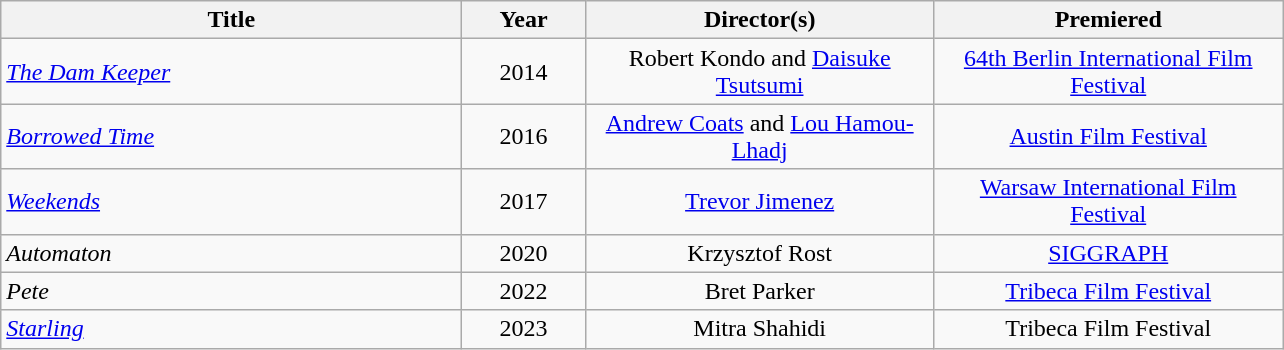<table class="wikitable sortable" style="max-width: 1000px; text-align: center;">
<tr>
<th width="300" scope="col">Title</th>
<th width="75" scope="col">Year</th>
<th width="225" scope="col">Director(s)</th>
<th width="225" scope="col">Premiered</th>
</tr>
<tr>
<td align="left"><em><a href='#'>The Dam Keeper</a></em></td>
<td>2014</td>
<td>Robert Kondo and <a href='#'>Daisuke Tsutsumi</a></td>
<td><a href='#'>64th Berlin International Film Festival</a></td>
</tr>
<tr>
<td align="left"><em><a href='#'>Borrowed Time</a></em></td>
<td>2016</td>
<td><a href='#'>Andrew Coats</a> and <a href='#'>Lou Hamou-Lhadj</a></td>
<td><a href='#'>Austin Film Festival</a></td>
</tr>
<tr>
<td align="left"><em><a href='#'>Weekends</a></em></td>
<td>2017</td>
<td><a href='#'>Trevor Jimenez</a></td>
<td><a href='#'>Warsaw International Film Festival</a></td>
</tr>
<tr>
<td align="left"><em>Automaton</em></td>
<td>2020</td>
<td>Krzysztof Rost</td>
<td><a href='#'>SIGGRAPH</a></td>
</tr>
<tr>
<td align="left"><em>Pete</em></td>
<td>2022</td>
<td>Bret Parker</td>
<td><a href='#'>Tribeca Film Festival</a></td>
</tr>
<tr>
<td align="left"><em><a href='#'>Starling</a></em></td>
<td>2023</td>
<td>Mitra Shahidi</td>
<td>Tribeca Film Festival</td>
</tr>
</table>
